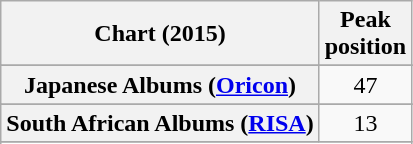<table class="wikitable sortable plainrowheaders" style="text-align:center">
<tr>
<th scope="col">Chart (2015)</th>
<th scope="col">Peak<br>position</th>
</tr>
<tr>
</tr>
<tr>
</tr>
<tr>
</tr>
<tr>
</tr>
<tr>
</tr>
<tr>
</tr>
<tr>
</tr>
<tr>
</tr>
<tr>
</tr>
<tr>
</tr>
<tr>
</tr>
<tr>
</tr>
<tr>
<th scope="row">Japanese Albums (<a href='#'>Oricon</a>)</th>
<td>47</td>
</tr>
<tr>
</tr>
<tr>
</tr>
<tr>
</tr>
<tr>
</tr>
<tr>
</tr>
<tr>
<th scope="row">South African Albums (<a href='#'>RISA</a>)</th>
<td>13</td>
</tr>
<tr>
</tr>
<tr>
</tr>
<tr>
</tr>
<tr>
</tr>
<tr>
</tr>
<tr>
</tr>
</table>
